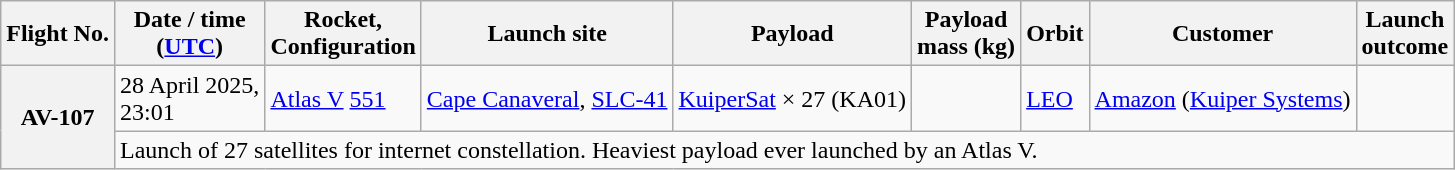<table class="wikitable sticky-header">
<tr>
<th scope="col">Flight No.</th>
<th scope="col">Date / time<br>(<a href='#'>UTC</a>)</th>
<th scope="col">Rocket,<br>Configuration</th>
<th scope="col">Launch site</th>
<th scope="col">Payload</th>
<th scope="col">Payload<br>mass (kg)</th>
<th scope="col">Orbit</th>
<th scope="col">Customer</th>
<th scope="col">Launch<br>outcome</th>
</tr>
<tr>
<th scope="row" rowspan = 2 style="text-align:center;">AV-107</th>
<td>28 April 2025,<br>23:01</td>
<td><a href='#'>Atlas V</a> <a href='#'>551</a></td>
<td><a href='#'>Cape Canaveral</a>, <a href='#'>SLC-41</a></td>
<td><a href='#'>KuiperSat</a> × 27 (KA01)</td>
<td></td>
<td><a href='#'>LEO</a></td>
<td><a href='#'>Amazon</a> (<a href='#'>Kuiper Systems</a>)</td>
<td></td>
</tr>
<tr>
<td colspan=8>Launch of 27 satellites for internet constellation. Heaviest payload ever launched by an Atlas V.</td>
</tr>
</table>
